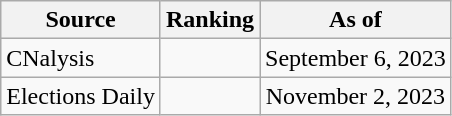<table class="wikitable" style="text-align:center">
<tr>
<th>Source</th>
<th>Ranking</th>
<th>As of</th>
</tr>
<tr>
<td align=left>CNalysis</td>
<td></td>
<td>September 6, 2023</td>
</tr>
<tr>
<td align=left>Elections Daily</td>
<td></td>
<td>November 2, 2023</td>
</tr>
</table>
